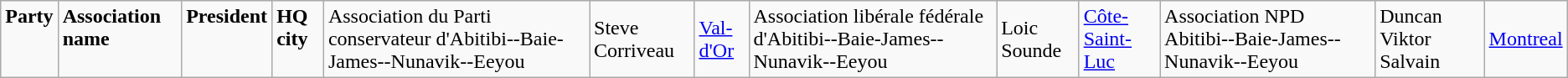<table class="wikitable">
<tr>
<td colspan="2" rowspan="1" align="left" valign="top"><strong>Party</strong></td>
<td valign="top"><strong>Association name</strong></td>
<td valign="top"><strong>President</strong></td>
<td valign="top"><strong>HQ city </strong><br></td>
<td>Association du Parti conservateur d'Abitibi--Baie-James--Nunavik--Eeyou</td>
<td>Steve Corriveau</td>
<td><a href='#'>Val-d'Or</a><br></td>
<td>Association libérale fédérale d'Abitibi--Baie-James--Nunavik--Eeyou</td>
<td>Loic Sounde</td>
<td><a href='#'>Côte-Saint-Luc</a><br></td>
<td>Association NPD Abitibi--Baie-James--Nunavik--Eeyou</td>
<td>Duncan Viktor Salvain</td>
<td><a href='#'>Montreal</a></td>
</tr>
</table>
